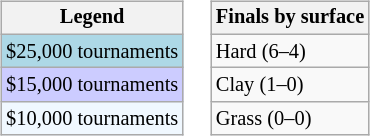<table>
<tr valign=top>
<td><br><table class=wikitable style="font-size:85%">
<tr>
<th>Legend</th>
</tr>
<tr style="background:lightblue;">
<td>$25,000 tournaments</td>
</tr>
<tr style="background:#ccccff;">
<td>$15,000 tournaments</td>
</tr>
<tr style="background:#f0f8ff;">
<td>$10,000 tournaments</td>
</tr>
</table>
</td>
<td><br><table class=wikitable style="font-size:85%">
<tr>
<th>Finals by surface</th>
</tr>
<tr>
<td>Hard (6–4)</td>
</tr>
<tr>
<td>Clay (1–0)</td>
</tr>
<tr>
<td>Grass (0–0)</td>
</tr>
</table>
</td>
</tr>
</table>
